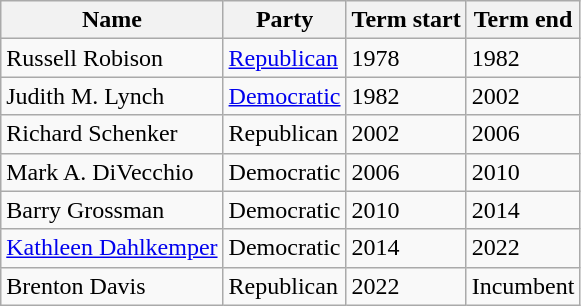<table class="wikitable">
<tr>
<th>Name</th>
<th>Party</th>
<th>Term start</th>
<th>Term end</th>
</tr>
<tr>
<td>Russell Robison</td>
<td><a href='#'>Republican</a></td>
<td>1978</td>
<td>1982</td>
</tr>
<tr>
<td>Judith M. Lynch</td>
<td><a href='#'>Democratic</a></td>
<td>1982</td>
<td>2002</td>
</tr>
<tr>
<td>Richard Schenker</td>
<td>Republican</td>
<td>2002</td>
<td>2006</td>
</tr>
<tr>
<td>Mark A. DiVecchio</td>
<td>Democratic</td>
<td>2006</td>
<td>2010</td>
</tr>
<tr>
<td>Barry Grossman</td>
<td>Democratic</td>
<td>2010</td>
<td>2014</td>
</tr>
<tr>
<td><a href='#'>Kathleen Dahlkemper</a></td>
<td>Democratic</td>
<td>2014</td>
<td>2022</td>
</tr>
<tr>
<td>Brenton Davis</td>
<td>Republican</td>
<td>2022</td>
<td>Incumbent</td>
</tr>
</table>
